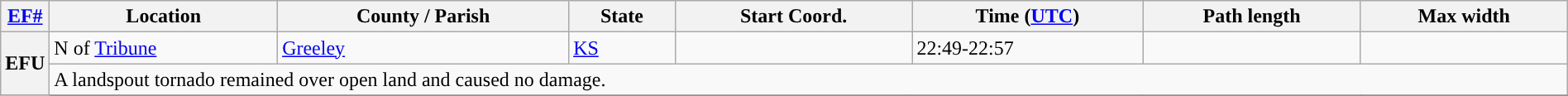<table class="wikitable sortable" style="width:100%;">
<tr>
<th scope="col" width="2%" align="center"><a href='#'>EF#</a></th>
<th scope="col" align="center" class="unsortable">Location</th>
<th scope="col" align="center" class="unsortable">County / Parish</th>
<th scope="col" align="center">State</th>
<th scope="col" align="center">Start Coord.</th>
<th scope="col" align="center">Time (<a href='#'>UTC</a>)</th>
<th scope="col" align="center">Path length</th>
<th scope="col" align="center">Max width</th>
</tr>
<tr>
<th scope="row" rowspan="2" style="background-color:#">EFU</th>
<td>N of <a href='#'>Tribune</a></td>
<td><a href='#'>Greeley</a></td>
<td><a href='#'>KS</a></td>
<td></td>
<td>22:49-22:57</td>
<td></td>
<td></td>
</tr>
<tr class="expand-child">
<td colspan="8" style=" border-bottom: 1px solid black;">A landspout tornado remained over open land and caused no damage.</td>
</tr>
<tr>
</tr>
</table>
